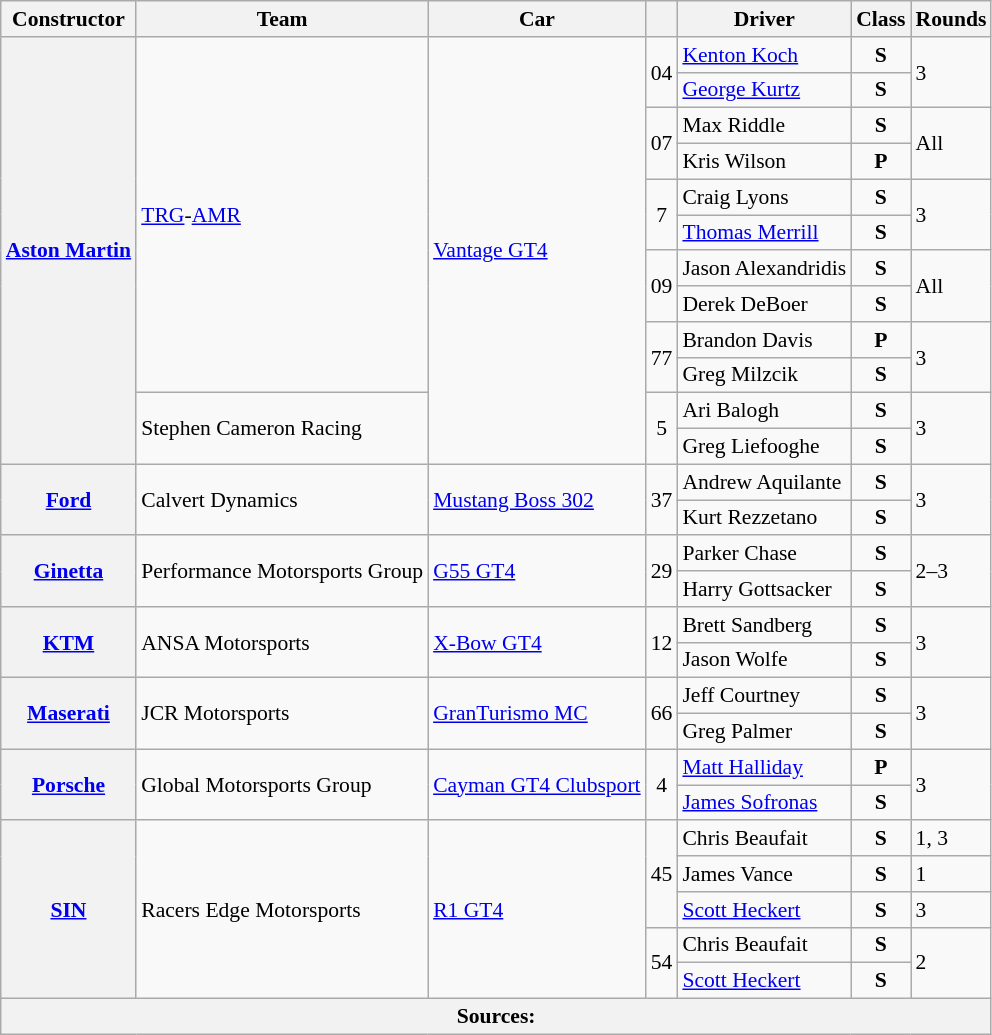<table class="wikitable" style="font-size: 90%; max-width: 950px">
<tr>
<th>Constructor</th>
<th>Team</th>
<th>Car</th>
<th></th>
<th>Driver</th>
<th>Class</th>
<th>Rounds</th>
</tr>
<tr>
<th rowspan=12><a href='#'>Aston Martin</a></th>
<td rowspan=10><a href='#'>TRG</a>-<a href='#'>AMR</a></td>
<td rowspan=12><a href='#'>Vantage GT4</a></td>
<td rowspan=2 align=center>04</td>
<td> <a href='#'>Kenton Koch</a></td>
<td align=center><strong><span>S</span></strong></td>
<td rowspan=2>3</td>
</tr>
<tr>
<td> <a href='#'>George Kurtz</a></td>
<td align=center><strong><span>S</span></strong></td>
</tr>
<tr>
<td rowspan=2 align=center>07</td>
<td> Max Riddle</td>
<td align=center><strong><span>S</span></strong></td>
<td rowspan=2>All</td>
</tr>
<tr>
<td> Kris Wilson</td>
<td align=center><strong><span>P</span></strong></td>
</tr>
<tr>
<td rowspan=2 align=center>7</td>
<td> Craig Lyons</td>
<td align=center><strong><span>S</span></strong></td>
<td rowspan=2>3</td>
</tr>
<tr>
<td> <a href='#'>Thomas Merrill</a></td>
<td align=center><strong><span>S</span></strong></td>
</tr>
<tr>
<td rowspan=2 align=center>09</td>
<td> Jason Alexandridis</td>
<td align=center><strong><span>S</span></strong></td>
<td rowspan=2>All</td>
</tr>
<tr>
<td> Derek DeBoer</td>
<td align=center><strong><span>S</span></strong></td>
</tr>
<tr>
<td rowspan=2 align=center>77</td>
<td> Brandon Davis</td>
<td align=center><strong><span>P</span></strong></td>
<td rowspan=2>3</td>
</tr>
<tr>
<td> Greg Milzcik</td>
<td align=center><strong><span>S</span></strong></td>
</tr>
<tr>
<td rowspan=2>Stephen Cameron Racing</td>
<td rowspan=2 align=center>5</td>
<td> Ari Balogh</td>
<td align=center><strong><span>S</span></strong></td>
<td rowspan=2>3</td>
</tr>
<tr>
<td> Greg Liefooghe</td>
<td align=center><strong><span>S</span></strong></td>
</tr>
<tr>
<th rowspan=2><a href='#'>Ford</a></th>
<td rowspan=2>Calvert Dynamics</td>
<td rowspan=2><a href='#'>Mustang Boss 302</a></td>
<td rowspan=2 align=center>37</td>
<td> Andrew Aquilante</td>
<td align=center><strong><span>S</span></strong></td>
<td rowspan=2>3</td>
</tr>
<tr>
<td> Kurt Rezzetano</td>
<td align=center><strong><span>S</span></strong></td>
</tr>
<tr>
<th rowspan=2><a href='#'>Ginetta</a></th>
<td rowspan=2>Performance Motorsports Group</td>
<td rowspan=2><a href='#'>G55 GT4</a></td>
<td rowspan=2 align=center>29</td>
<td> Parker Chase</td>
<td align=center><strong><span>S</span></strong></td>
<td rowspan=2>2–3</td>
</tr>
<tr>
<td> Harry Gottsacker</td>
<td align=center><strong><span>S</span></strong></td>
</tr>
<tr>
<th rowspan=2><a href='#'>KTM</a></th>
<td rowspan=2>ANSA Motorsports</td>
<td rowspan=2><a href='#'>X-Bow GT4</a></td>
<td rowspan=2 align=center>12</td>
<td> Brett Sandberg</td>
<td align=center><strong><span>S</span></strong></td>
<td rowspan=2>3</td>
</tr>
<tr>
<td> Jason Wolfe</td>
<td align=center><strong><span>S</span></strong></td>
</tr>
<tr>
<th rowspan=2><a href='#'>Maserati</a></th>
<td rowspan=2>JCR Motorsports</td>
<td rowspan=2><a href='#'>GranTurismo MC</a></td>
<td rowspan=2 align=center>66</td>
<td> Jeff Courtney</td>
<td align=center><strong><span>S</span></strong></td>
<td rowspan=2>3</td>
</tr>
<tr>
<td> Greg Palmer</td>
<td align=center><strong><span>S</span></strong></td>
</tr>
<tr>
<th rowspan=2><a href='#'>Porsche</a></th>
<td rowspan=2>Global Motorsports Group</td>
<td rowspan=2><a href='#'>Cayman GT4 Clubsport</a></td>
<td rowspan=2 align=center>4</td>
<td> <a href='#'>Matt Halliday</a></td>
<td align=center><strong><span>P</span></strong></td>
<td rowspan=2>3</td>
</tr>
<tr>
<td> <a href='#'>James Sofronas</a></td>
<td align=center><strong><span>S</span></strong></td>
</tr>
<tr>
<th rowspan=5><a href='#'>SIN</a></th>
<td rowspan=5>Racers Edge Motorsports</td>
<td rowspan=5><a href='#'>R1 GT4</a></td>
<td rowspan=3 align=center>45</td>
<td> Chris Beaufait</td>
<td align=center><strong><span>S</span></strong></td>
<td>1, 3</td>
</tr>
<tr>
<td> James Vance</td>
<td align=center><strong><span>S</span></strong></td>
<td>1</td>
</tr>
<tr>
<td> <a href='#'>Scott Heckert</a></td>
<td align=center><strong><span>S</span></strong></td>
<td>3</td>
</tr>
<tr>
<td rowspan=2 align=center>54</td>
<td> Chris Beaufait</td>
<td align=center><strong><span>S</span></strong></td>
<td rowspan=2>2</td>
</tr>
<tr>
<td> <a href='#'>Scott Heckert</a></td>
<td align=center><strong><span>S</span></strong></td>
</tr>
<tr>
<th colspan=7>Sources:</th>
</tr>
</table>
